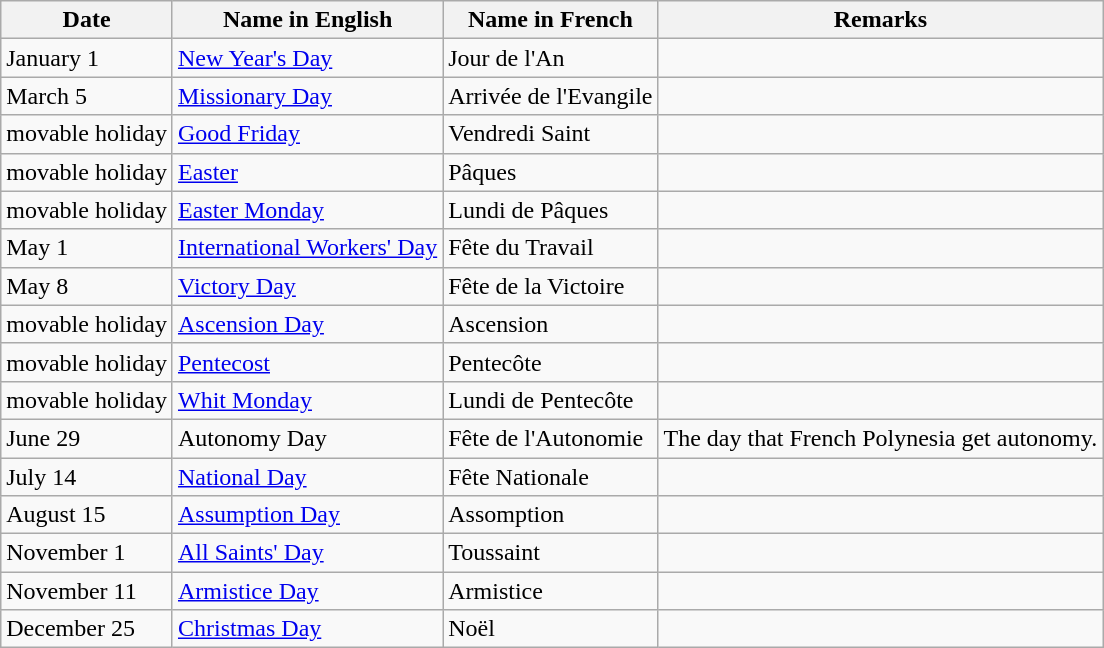<table class="wikitable">
<tr>
<th>Date</th>
<th>Name in English</th>
<th>Name in French</th>
<th>Remarks</th>
</tr>
<tr>
<td>January 1</td>
<td><a href='#'>New Year's Day</a></td>
<td>Jour de l'An</td>
<td></td>
</tr>
<tr>
<td>March 5</td>
<td><a href='#'>Missionary Day</a></td>
<td>Arrivée de l'Evangile</td>
<td></td>
</tr>
<tr>
<td>movable holiday</td>
<td><a href='#'>Good Friday</a></td>
<td>Vendredi Saint</td>
<td></td>
</tr>
<tr>
<td>movable holiday</td>
<td><a href='#'>Easter</a></td>
<td>Pâques</td>
<td></td>
</tr>
<tr>
<td>movable holiday</td>
<td><a href='#'>Easter Monday</a></td>
<td>Lundi de Pâques</td>
<td></td>
</tr>
<tr>
<td>May 1</td>
<td><a href='#'>International Workers' Day</a></td>
<td>Fête du Travail</td>
<td></td>
</tr>
<tr>
<td>May 8</td>
<td><a href='#'>Victory Day</a></td>
<td>Fête de la Victoire</td>
<td></td>
</tr>
<tr>
<td>movable holiday</td>
<td><a href='#'>Ascension Day</a></td>
<td>Ascension</td>
<td></td>
</tr>
<tr>
<td>movable holiday</td>
<td><a href='#'>Pentecost</a></td>
<td>Pentecôte</td>
<td></td>
</tr>
<tr>
<td>movable holiday</td>
<td><a href='#'>Whit Monday</a></td>
<td>Lundi de Pentecôte</td>
<td></td>
</tr>
<tr>
<td>June 29</td>
<td>Autonomy Day</td>
<td>Fête de l'Autonomie</td>
<td>The day that French Polynesia get autonomy.</td>
</tr>
<tr>
<td>July 14</td>
<td><a href='#'>National Day</a></td>
<td>Fête Nationale</td>
<td></td>
</tr>
<tr>
<td>August 15</td>
<td><a href='#'>Assumption Day</a></td>
<td>Assomption</td>
<td></td>
</tr>
<tr>
<td>November 1</td>
<td><a href='#'>All Saints' Day</a></td>
<td>Toussaint</td>
<td></td>
</tr>
<tr>
<td>November 11</td>
<td><a href='#'>Armistice Day</a></td>
<td>Armistice</td>
<td></td>
</tr>
<tr>
<td>December 25</td>
<td><a href='#'>Christmas Day</a></td>
<td>Noël</td>
<td></td>
</tr>
</table>
